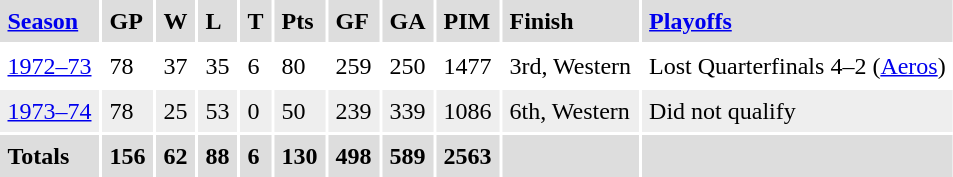<table cellpadding=5>
<tr bgcolor="#dddddd">
<td><strong><a href='#'>Season</a></strong></td>
<td><strong>GP</strong></td>
<td><strong>W</strong></td>
<td><strong>L</strong></td>
<td><strong>T</strong></td>
<td><strong>Pts</strong></td>
<td><strong>GF</strong></td>
<td><strong>GA</strong></td>
<td><strong>PIM</strong></td>
<td><strong>Finish</strong></td>
<td><strong><a href='#'>Playoffs</a></strong></td>
</tr>
<tr>
<td><a href='#'>1972–73</a></td>
<td>78</td>
<td>37</td>
<td>35</td>
<td>6</td>
<td>80</td>
<td>259</td>
<td>250</td>
<td>1477</td>
<td>3rd, Western</td>
<td>Lost Quarterfinals 4–2 (<a href='#'>Aeros</a>)</td>
</tr>
<tr bgcolor="#eeeeee">
<td><a href='#'>1973–74</a></td>
<td>78</td>
<td>25</td>
<td>53</td>
<td>0</td>
<td>50</td>
<td>239</td>
<td>339</td>
<td>1086</td>
<td>6th, Western</td>
<td>Did not qualify</td>
</tr>
<tr bgcolor="#dddddd">
<td><strong>Totals</strong></td>
<td><strong>156</strong></td>
<td><strong>62</strong></td>
<td><strong>88</strong></td>
<td><strong>6</strong></td>
<td><strong>130</strong></td>
<td><strong>498</strong></td>
<td><strong>589</strong></td>
<td><strong>2563</strong></td>
<td></td>
<td></td>
</tr>
</table>
